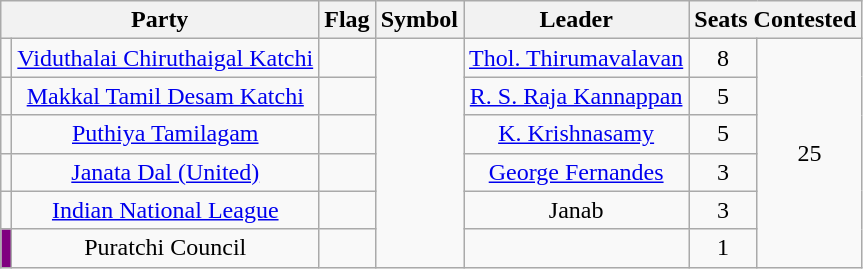<table class="wikitable sortable" style="text-align:center">
<tr>
<th colspan=2>Party</th>
<th>Flag</th>
<th>Symbol</th>
<th>Leader</th>
<th colspan="2">Seats Contested</th>
</tr>
<tr>
<td></td>
<td><a href='#'>Viduthalai Chiruthaigal Katchi</a></td>
<td></td>
<td rowspan=6></td>
<td><a href='#'>Thol. Thirumavalavan</a></td>
<td>8</td>
<td rowspan="6">25</td>
</tr>
<tr>
<td></td>
<td><a href='#'>Makkal Tamil Desam Katchi</a></td>
<td></td>
<td><a href='#'>R. S. Raja Kannappan</a></td>
<td>5</td>
</tr>
<tr>
<td></td>
<td><a href='#'>Puthiya Tamilagam</a></td>
<td></td>
<td><a href='#'>K. Krishnasamy</a></td>
<td>5</td>
</tr>
<tr>
<td></td>
<td><a href='#'>Janata Dal (United)</a></td>
<td></td>
<td><a href='#'>George Fernandes</a></td>
<td>3</td>
</tr>
<tr>
<td></td>
<td><a href='#'>Indian National League</a></td>
<td></td>
<td>Janab</td>
<td>3</td>
</tr>
<tr>
<td style="background-color: purple;"></td>
<td>Puratchi Council</td>
<td></td>
<td></td>
<td>1</td>
</tr>
</table>
